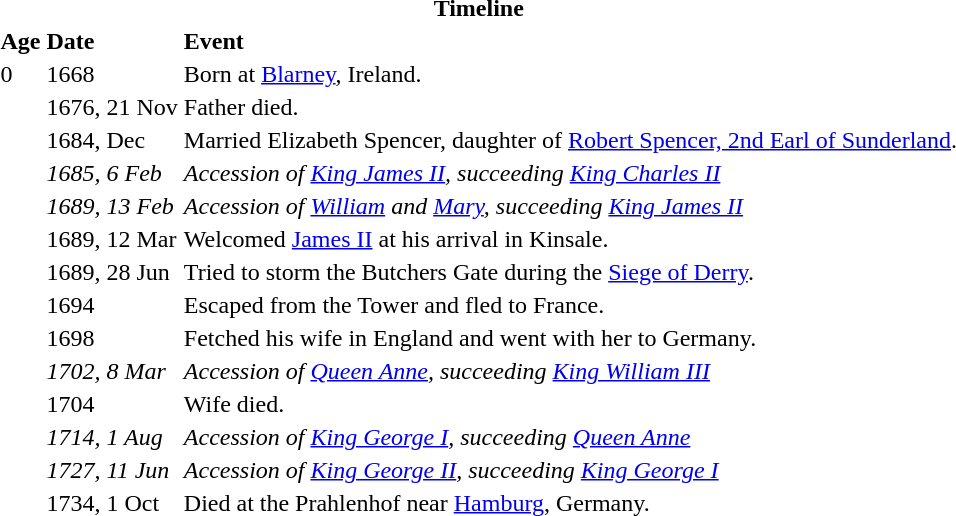<table>
<tr>
<th colspan=3>Timeline</th>
</tr>
<tr>
<th align="left">Age</th>
<th align="left">Date</th>
<th align="left">Event</th>
</tr>
<tr>
<td>0</td>
<td>1668</td>
<td>Born at <a href='#'>Blarney</a>, Ireland.</td>
</tr>
<tr>
<td></td>
<td>1676, 21 Nov</td>
<td>Father died.</td>
</tr>
<tr>
<td></td>
<td>1684, Dec</td>
<td>Married Elizabeth Spencer, daughter of <a href='#'>Robert Spencer, 2nd Earl of Sunderland</a>.</td>
</tr>
<tr>
<td></td>
<td><em>1685, 6 Feb</em></td>
<td><em>Accession of <a href='#'>King James II</a>, succeeding <a href='#'>King Charles II</a></em></td>
</tr>
<tr>
<td></td>
<td><em>1689, 13 Feb</em></td>
<td><em>Accession of <a href='#'>William</a> and <a href='#'>Mary</a>, succeeding <a href='#'>King James II</a></em></td>
</tr>
<tr>
<td></td>
<td>1689, 12 Mar</td>
<td>Welcomed <a href='#'>James II</a> at his arrival in Kinsale.</td>
</tr>
<tr>
<td></td>
<td>1689, 28 Jun</td>
<td>Tried to storm the Butchers Gate during the <a href='#'>Siege of Derry</a>.</td>
</tr>
<tr>
<td></td>
<td>1694</td>
<td>Escaped from the Tower and fled to France.</td>
</tr>
<tr>
<td></td>
<td>1698</td>
<td>Fetched his wife in England and went with her to Germany.</td>
</tr>
<tr>
<td></td>
<td><em>1702, 8 Mar</em></td>
<td><em>Accession of <a href='#'>Queen Anne</a>, succeeding <a href='#'>King William III</a></em></td>
</tr>
<tr>
<td></td>
<td>1704</td>
<td>Wife died.</td>
</tr>
<tr>
<td></td>
<td><em>1714, 1 Aug</em></td>
<td><em>Accession of <a href='#'>King George I</a>, succeeding <a href='#'> Queen Anne</a></em></td>
</tr>
<tr>
<td></td>
<td><em>1727, 11 Jun</em></td>
<td><em>Accession of <a href='#'>King George II</a>, succeeding <a href='#'>King George I</a></em></td>
</tr>
<tr>
<td></td>
<td>1734, 1 Oct</td>
<td>Died at the Prahlenhof near <a href='#'>Hamburg</a>, Germany.</td>
</tr>
</table>
